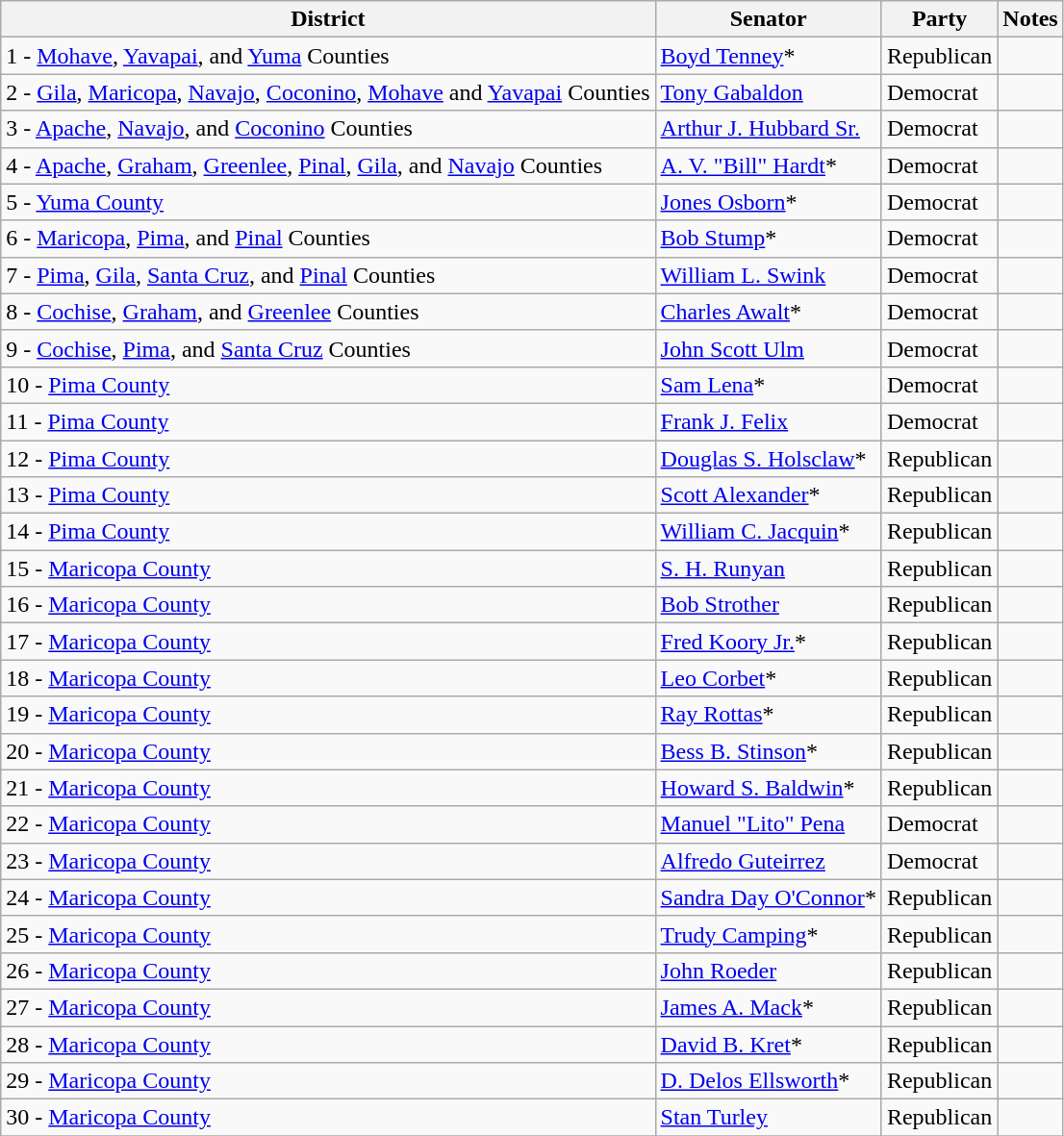<table class=wikitable>
<tr>
<th>District</th>
<th>Senator</th>
<th>Party</th>
<th>Notes</th>
</tr>
<tr>
<td>1 - <a href='#'>Mohave</a>, <a href='#'>Yavapai</a>, and <a href='#'>Yuma</a> Counties</td>
<td><a href='#'>Boyd Tenney</a>*</td>
<td>Republican</td>
<td></td>
</tr>
<tr>
<td>2 - <a href='#'>Gila</a>, <a href='#'>Maricopa</a>, <a href='#'>Navajo</a>, <a href='#'>Coconino</a>, <a href='#'>Mohave</a> and <a href='#'>Yavapai</a> Counties</td>
<td><a href='#'>Tony Gabaldon</a></td>
<td>Democrat</td>
<td></td>
</tr>
<tr>
<td>3 - <a href='#'>Apache</a>, <a href='#'>Navajo</a>, and <a href='#'>Coconino</a> Counties</td>
<td><a href='#'>Arthur J. Hubbard Sr.</a></td>
<td>Democrat</td>
<td></td>
</tr>
<tr>
<td>4 - <a href='#'>Apache</a>, <a href='#'>Graham</a>, <a href='#'>Greenlee</a>, <a href='#'>Pinal</a>, <a href='#'>Gila</a>, and <a href='#'>Navajo</a> Counties</td>
<td><a href='#'>A. V. "Bill" Hardt</a>*</td>
<td>Democrat</td>
<td></td>
</tr>
<tr>
<td>5 - <a href='#'>Yuma County</a></td>
<td><a href='#'>Jones Osborn</a>*</td>
<td>Democrat</td>
<td></td>
</tr>
<tr>
<td>6 - <a href='#'>Maricopa</a>, <a href='#'>Pima</a>, and <a href='#'>Pinal</a> Counties</td>
<td><a href='#'>Bob Stump</a>*</td>
<td>Democrat</td>
<td></td>
</tr>
<tr>
<td>7 - <a href='#'>Pima</a>, <a href='#'>Gila</a>, <a href='#'>Santa Cruz</a>, and <a href='#'>Pinal</a> Counties</td>
<td><a href='#'>William L. Swink</a></td>
<td>Democrat</td>
<td></td>
</tr>
<tr>
<td>8 - <a href='#'>Cochise</a>, <a href='#'>Graham</a>, and <a href='#'>Greenlee</a> Counties</td>
<td><a href='#'>Charles Awalt</a>*</td>
<td>Democrat</td>
<td></td>
</tr>
<tr>
<td>9 - <a href='#'>Cochise</a>, <a href='#'>Pima</a>, and <a href='#'>Santa Cruz</a> Counties</td>
<td><a href='#'>John Scott Ulm</a></td>
<td>Democrat</td>
<td></td>
</tr>
<tr>
<td>10 - <a href='#'>Pima County</a></td>
<td><a href='#'>Sam Lena</a>*</td>
<td>Democrat</td>
<td></td>
</tr>
<tr>
<td>11 - <a href='#'>Pima County</a></td>
<td><a href='#'>Frank J. Felix</a></td>
<td>Democrat</td>
<td></td>
</tr>
<tr>
<td>12 - <a href='#'>Pima County</a></td>
<td><a href='#'>Douglas S. Holsclaw</a>*</td>
<td>Republican</td>
<td></td>
</tr>
<tr>
<td>13 - <a href='#'>Pima County</a></td>
<td><a href='#'>Scott Alexander</a>*</td>
<td>Republican</td>
<td></td>
</tr>
<tr>
<td>14 - <a href='#'>Pima County</a></td>
<td><a href='#'>William C. Jacquin</a>*</td>
<td>Republican</td>
<td></td>
</tr>
<tr>
<td>15 - <a href='#'>Maricopa County</a></td>
<td><a href='#'>S. H. Runyan</a></td>
<td>Republican</td>
<td></td>
</tr>
<tr>
<td>16 - <a href='#'>Maricopa County</a></td>
<td><a href='#'>Bob Strother</a></td>
<td>Republican</td>
<td></td>
</tr>
<tr>
<td>17 - <a href='#'>Maricopa County</a></td>
<td><a href='#'>Fred Koory Jr.</a>*</td>
<td>Republican</td>
<td></td>
</tr>
<tr>
<td>18 - <a href='#'>Maricopa County</a></td>
<td><a href='#'>Leo Corbet</a>*</td>
<td>Republican</td>
<td></td>
</tr>
<tr>
<td>19 - <a href='#'>Maricopa County</a></td>
<td><a href='#'>Ray Rottas</a>*</td>
<td>Republican</td>
<td></td>
</tr>
<tr>
<td>20 - <a href='#'>Maricopa County</a></td>
<td><a href='#'>Bess B. Stinson</a>*</td>
<td>Republican</td>
<td></td>
</tr>
<tr>
<td>21 - <a href='#'>Maricopa County</a></td>
<td><a href='#'>Howard S. Baldwin</a>*</td>
<td>Republican</td>
<td></td>
</tr>
<tr>
<td>22 - <a href='#'>Maricopa County</a></td>
<td><a href='#'>Manuel "Lito" Pena</a></td>
<td>Democrat</td>
<td></td>
</tr>
<tr>
<td>23 - <a href='#'>Maricopa County</a></td>
<td><a href='#'>Alfredo Guteirrez</a></td>
<td>Democrat</td>
<td></td>
</tr>
<tr>
<td>24 - <a href='#'>Maricopa County</a></td>
<td><a href='#'>Sandra Day O'Connor</a>*</td>
<td>Republican</td>
<td></td>
</tr>
<tr>
<td>25 - <a href='#'>Maricopa County</a></td>
<td><a href='#'>Trudy Camping</a>*</td>
<td>Republican</td>
<td></td>
</tr>
<tr>
<td>26 - <a href='#'>Maricopa County</a></td>
<td><a href='#'>John Roeder</a></td>
<td>Republican</td>
<td></td>
</tr>
<tr>
<td>27 - <a href='#'>Maricopa County</a></td>
<td><a href='#'>James A. Mack</a>*</td>
<td>Republican</td>
<td></td>
</tr>
<tr>
<td>28 - <a href='#'>Maricopa County</a></td>
<td><a href='#'>David B. Kret</a>*</td>
<td>Republican</td>
<td></td>
</tr>
<tr>
<td>29 - <a href='#'>Maricopa County</a></td>
<td><a href='#'>D. Delos Ellsworth</a>*</td>
<td>Republican</td>
<td></td>
</tr>
<tr>
<td>30 - <a href='#'>Maricopa County</a></td>
<td><a href='#'>Stan Turley</a></td>
<td>Republican</td>
<td></td>
</tr>
<tr>
</tr>
</table>
